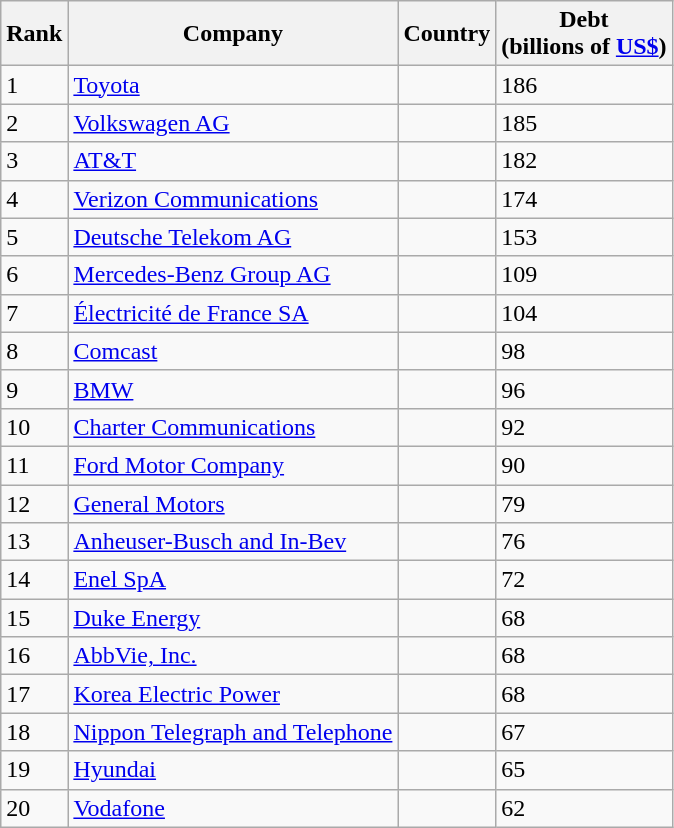<table class="wikitable">
<tr>
<th>Rank</th>
<th>Company</th>
<th>Country</th>
<th>Debt<br>(billions of <a href='#'>US$</a>)</th>
</tr>
<tr>
<td>1</td>
<td><a href='#'>Toyota</a></td>
<td></td>
<td>186</td>
</tr>
<tr>
<td>2</td>
<td><a href='#'>Volkswagen AG</a></td>
<td></td>
<td>185</td>
</tr>
<tr>
<td>3</td>
<td><a href='#'>AT&T</a></td>
<td></td>
<td>182</td>
</tr>
<tr>
<td>4</td>
<td><a href='#'>Verizon Communications</a></td>
<td></td>
<td>174</td>
</tr>
<tr>
<td>5</td>
<td><a href='#'>Deutsche Telekom AG</a></td>
<td></td>
<td>153</td>
</tr>
<tr>
<td>6</td>
<td><a href='#'>Mercedes-Benz Group AG</a></td>
<td></td>
<td>109</td>
</tr>
<tr>
<td>7</td>
<td><a href='#'>Électricité de France SA</a></td>
<td></td>
<td>104</td>
</tr>
<tr>
<td>8</td>
<td><a href='#'>Comcast</a></td>
<td></td>
<td>98</td>
</tr>
<tr>
<td>9</td>
<td><a href='#'>BMW</a></td>
<td></td>
<td>96</td>
</tr>
<tr>
<td>10</td>
<td><a href='#'>Charter Communications</a></td>
<td></td>
<td>92</td>
</tr>
<tr>
<td>11</td>
<td><a href='#'>Ford Motor Company</a></td>
<td></td>
<td>90</td>
</tr>
<tr>
<td>12</td>
<td><a href='#'>General Motors</a></td>
<td></td>
<td>79</td>
</tr>
<tr>
<td>13</td>
<td><a href='#'>Anheuser-Busch and In-Bev</a></td>
<td></td>
<td>76</td>
</tr>
<tr>
<td>14</td>
<td><a href='#'>Enel SpA</a></td>
<td></td>
<td>72</td>
</tr>
<tr>
<td>15</td>
<td><a href='#'>Duke Energy</a></td>
<td></td>
<td>68</td>
</tr>
<tr>
<td>16</td>
<td><a href='#'>AbbVie, Inc.</a></td>
<td></td>
<td>68</td>
</tr>
<tr>
<td>17</td>
<td><a href='#'>Korea Electric Power</a></td>
<td></td>
<td>68</td>
</tr>
<tr>
<td>18</td>
<td><a href='#'>Nippon Telegraph and Telephone</a></td>
<td></td>
<td>67</td>
</tr>
<tr>
<td>19</td>
<td><a href='#'>Hyundai</a></td>
<td></td>
<td>65</td>
</tr>
<tr>
<td>20</td>
<td><a href='#'>Vodafone</a></td>
<td></td>
<td>62</td>
</tr>
</table>
